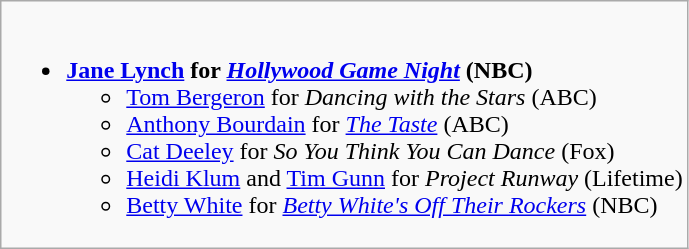<table class="wikitable">
<tr>
<td style="vertical-align:top;"><br><ul><li><strong><a href='#'>Jane Lynch</a> for <em><a href='#'>Hollywood Game Night</a></em> (NBC)</strong><ul><li><a href='#'>Tom Bergeron</a> for <em>Dancing with the Stars</em> (ABC)</li><li><a href='#'>Anthony Bourdain</a> for <em><a href='#'>The Taste</a></em> (ABC)</li><li><a href='#'>Cat Deeley</a> for <em>So You Think You Can Dance</em> (Fox)</li><li><a href='#'>Heidi Klum</a> and <a href='#'>Tim Gunn</a> for <em>Project Runway</em> (Lifetime)</li><li><a href='#'>Betty White</a> for <em><a href='#'>Betty White's Off Their Rockers</a></em> (NBC)</li></ul></li></ul></td>
</tr>
</table>
